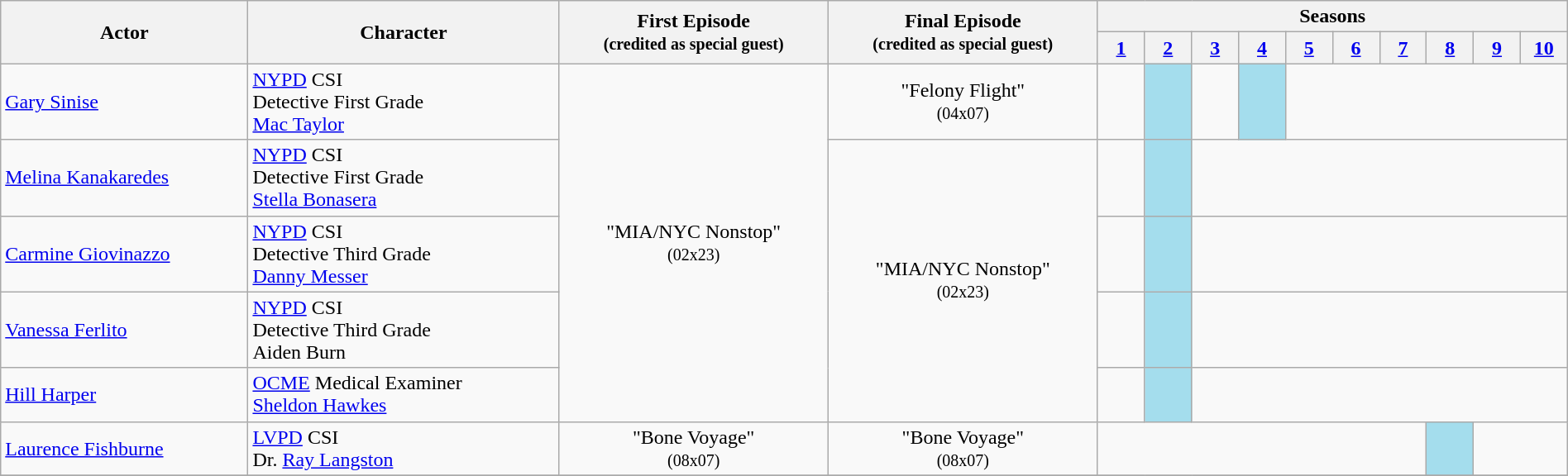<table class="wikitable" style="width:100%;">
<tr>
<th rowspan="2">Actor</th>
<th rowspan="2">Character</th>
<th rowspan="2">First Episode<br><small>(credited as special guest)</small></th>
<th rowspan="2">Final Episode<br><small>(credited as special guest)</small></th>
<th colspan="10">Seasons</th>
</tr>
<tr>
<th style="width:3%;"><a href='#'>1</a></th>
<th style="width:3%;"><a href='#'>2</a></th>
<th style="width:3%;"><a href='#'>3</a></th>
<th style="width:3%;"><a href='#'>4</a></th>
<th style="width:3%;"><a href='#'>5</a></th>
<th style="width:3%;"><a href='#'>6</a></th>
<th style="width:3%;"><a href='#'>7</a></th>
<th style="width:3%;"><a href='#'>8</a></th>
<th style="width:3%;"><a href='#'>9</a></th>
<th style="width:3%;"><a href='#'>10</a></th>
</tr>
<tr>
<td><a href='#'>Gary Sinise</a></td>
<td><a href='#'>NYPD</a> CSI<br>Detective First Grade<br><a href='#'>Mac Taylor</a></td>
<td rowspan="5" align="center">"MIA/NYC Nonstop"<br><small>(02x23)</small></td>
<td align="center">"Felony Flight"<br><small>(04x07)</small></td>
<td></td>
<td style="background:#A4DDED; text-align:center;"></td>
<td></td>
<td style="background:#A4DDED; text-align:center;"></td>
<td colspan="6"></td>
</tr>
<tr>
<td><a href='#'>Melina Kanakaredes</a></td>
<td><a href='#'>NYPD</a> CSI<br>Detective First Grade<br><a href='#'>Stella Bonasera</a></td>
<td rowspan="4" align="center">"MIA/NYC Nonstop"<br><small>(02x23)</small></td>
<td></td>
<td style="background:#A4DDED; text-align:center;"></td>
<td colspan="8"></td>
</tr>
<tr>
<td><a href='#'>Carmine Giovinazzo</a></td>
<td><a href='#'>NYPD</a> CSI<br>Detective Third Grade<br><a href='#'>Danny Messer</a></td>
<td></td>
<td style="background:#A4DDED; text-align:center;"></td>
<td colspan="8"></td>
</tr>
<tr>
<td><a href='#'>Vanessa Ferlito</a></td>
<td><a href='#'>NYPD</a> CSI<br>Detective Third Grade<br>Aiden Burn</td>
<td></td>
<td style="background:#A4DDED; text-align:center;"></td>
<td colspan="8"></td>
</tr>
<tr>
<td><a href='#'>Hill Harper</a></td>
<td><a href='#'>OCME</a> Medical Examiner<br><a href='#'>Sheldon Hawkes</a></td>
<td></td>
<td style="background:#A4DDED; text-align:center;"></td>
<td colspan="8"></td>
</tr>
<tr>
<td><a href='#'>Laurence Fishburne</a></td>
<td><a href='#'>LVPD</a> CSI<br>Dr. <a href='#'>Ray Langston</a></td>
<td align="center">"Bone Voyage"<br><small>(08x07)</small></td>
<td align="center">"Bone Voyage"<br><small>(08x07)</small></td>
<td colspan="7"></td>
<td style="background:#A4DDED; text-align:center;"></td>
<td colspan="2"></td>
</tr>
<tr>
</tr>
</table>
